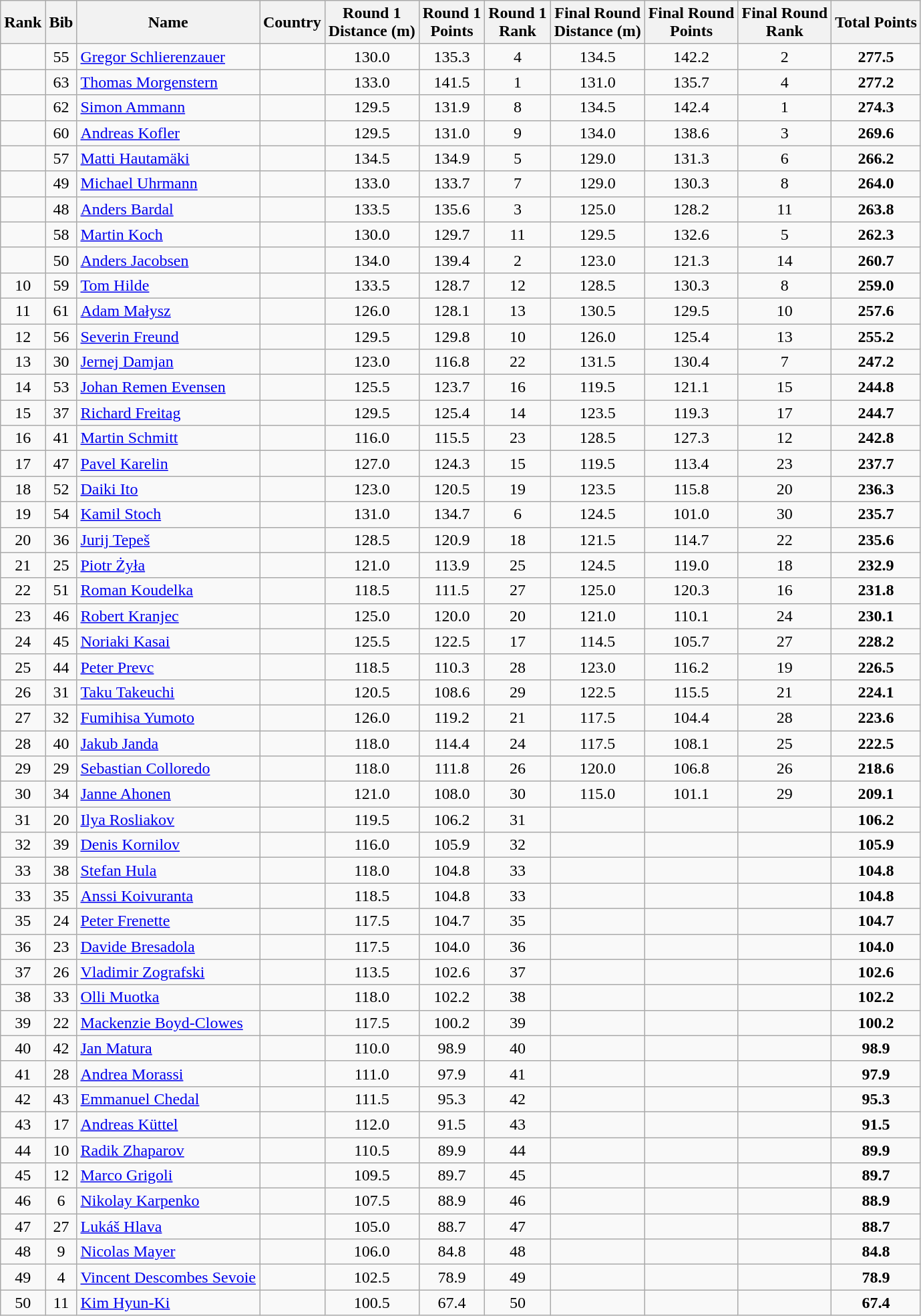<table class="wikitable sortable" style="text-align:center">
<tr>
<th>Rank</th>
<th>Bib</th>
<th>Name</th>
<th>Country</th>
<th>Round 1<br>Distance (m)</th>
<th>Round 1<br>Points</th>
<th>Round 1<br>Rank</th>
<th>Final Round <br>Distance (m)</th>
<th>Final Round <br>Points</th>
<th>Final Round<br> Rank</th>
<th>Total Points</th>
</tr>
<tr>
<td></td>
<td>55</td>
<td align=left><a href='#'>Gregor Schlierenzauer</a></td>
<td align=left></td>
<td>130.0</td>
<td>135.3</td>
<td>4</td>
<td>134.5</td>
<td>142.2</td>
<td>2</td>
<td><strong>277.5</strong></td>
</tr>
<tr>
<td></td>
<td>63</td>
<td align=left><a href='#'>Thomas Morgenstern</a></td>
<td align=left></td>
<td>133.0</td>
<td>141.5</td>
<td>1</td>
<td>131.0</td>
<td>135.7</td>
<td>4</td>
<td><strong>277.2</strong></td>
</tr>
<tr>
<td></td>
<td>62</td>
<td align=left><a href='#'>Simon Ammann</a></td>
<td align=left></td>
<td>129.5</td>
<td>131.9</td>
<td>8</td>
<td>134.5</td>
<td>142.4</td>
<td>1</td>
<td><strong>274.3</strong></td>
</tr>
<tr>
<td></td>
<td>60</td>
<td align=left><a href='#'>Andreas Kofler</a></td>
<td align=left></td>
<td>129.5</td>
<td>131.0</td>
<td>9</td>
<td>134.0</td>
<td>138.6</td>
<td>3</td>
<td><strong>269.6</strong></td>
</tr>
<tr>
<td></td>
<td>57</td>
<td align=left><a href='#'>Matti Hautamäki</a></td>
<td align=left></td>
<td>134.5</td>
<td>134.9</td>
<td>5</td>
<td>129.0</td>
<td>131.3</td>
<td>6</td>
<td><strong>266.2</strong></td>
</tr>
<tr>
<td></td>
<td>49</td>
<td align=left><a href='#'>Michael Uhrmann</a></td>
<td align=left></td>
<td>133.0</td>
<td>133.7</td>
<td>7</td>
<td>129.0</td>
<td>130.3</td>
<td>8</td>
<td><strong>264.0</strong></td>
</tr>
<tr>
<td></td>
<td>48</td>
<td align=left><a href='#'>Anders Bardal</a></td>
<td align=left></td>
<td>133.5</td>
<td>135.6</td>
<td>3</td>
<td>125.0</td>
<td>128.2</td>
<td>11</td>
<td><strong>263.8</strong></td>
</tr>
<tr>
<td></td>
<td>58</td>
<td align=left><a href='#'>Martin Koch</a></td>
<td align=left></td>
<td>130.0</td>
<td>129.7</td>
<td>11</td>
<td>129.5</td>
<td>132.6</td>
<td>5</td>
<td><strong>262.3</strong></td>
</tr>
<tr>
<td></td>
<td>50</td>
<td align=left><a href='#'>Anders Jacobsen</a></td>
<td align=left></td>
<td>134.0</td>
<td>139.4</td>
<td>2</td>
<td>123.0</td>
<td>121.3</td>
<td>14</td>
<td><strong>260.7</strong></td>
</tr>
<tr>
<td>10</td>
<td>59</td>
<td align=left><a href='#'>Tom Hilde</a></td>
<td align=left></td>
<td>133.5</td>
<td>128.7</td>
<td>12</td>
<td>128.5</td>
<td>130.3</td>
<td>8</td>
<td><strong>259.0</strong></td>
</tr>
<tr>
<td>11</td>
<td>61</td>
<td align=left><a href='#'>Adam Małysz</a></td>
<td align=left></td>
<td>126.0</td>
<td>128.1</td>
<td>13</td>
<td>130.5</td>
<td>129.5</td>
<td>10</td>
<td><strong>257.6</strong></td>
</tr>
<tr>
<td>12</td>
<td>56</td>
<td align=left><a href='#'>Severin Freund</a></td>
<td align=left></td>
<td>129.5</td>
<td>129.8</td>
<td>10</td>
<td>126.0</td>
<td>125.4</td>
<td>13</td>
<td><strong>255.2</strong></td>
</tr>
<tr>
<td>13</td>
<td>30</td>
<td align=left><a href='#'>Jernej Damjan</a></td>
<td align=left></td>
<td>123.0</td>
<td>116.8</td>
<td>22</td>
<td>131.5</td>
<td>130.4</td>
<td>7</td>
<td><strong>247.2</strong></td>
</tr>
<tr>
<td>14</td>
<td>53</td>
<td align=left><a href='#'>Johan Remen Evensen</a></td>
<td align=left></td>
<td>125.5</td>
<td>123.7</td>
<td>16</td>
<td>119.5</td>
<td>121.1</td>
<td>15</td>
<td><strong>244.8</strong></td>
</tr>
<tr>
<td>15</td>
<td>37</td>
<td align=left><a href='#'>Richard Freitag</a></td>
<td align=left></td>
<td>129.5</td>
<td>125.4</td>
<td>14</td>
<td>123.5</td>
<td>119.3</td>
<td>17</td>
<td><strong>244.7</strong></td>
</tr>
<tr>
<td>16</td>
<td>41</td>
<td align=left><a href='#'>Martin Schmitt</a></td>
<td align=left></td>
<td>116.0</td>
<td>115.5</td>
<td>23</td>
<td>128.5</td>
<td>127.3</td>
<td>12</td>
<td><strong>242.8</strong></td>
</tr>
<tr>
<td>17</td>
<td>47</td>
<td align=left><a href='#'>Pavel Karelin</a></td>
<td align=left></td>
<td>127.0</td>
<td>124.3</td>
<td>15</td>
<td>119.5</td>
<td>113.4</td>
<td>23</td>
<td><strong>237.7</strong></td>
</tr>
<tr>
<td>18</td>
<td>52</td>
<td align=left><a href='#'>Daiki Ito</a></td>
<td align=left></td>
<td>123.0</td>
<td>120.5</td>
<td>19</td>
<td>123.5</td>
<td>115.8</td>
<td>20</td>
<td><strong>236.3</strong></td>
</tr>
<tr>
<td>19</td>
<td>54</td>
<td align=left><a href='#'>Kamil Stoch</a></td>
<td align=left></td>
<td>131.0</td>
<td>134.7</td>
<td>6</td>
<td>124.5</td>
<td>101.0</td>
<td>30</td>
<td><strong>235.7</strong></td>
</tr>
<tr>
<td>20</td>
<td>36</td>
<td align=left><a href='#'>Jurij Tepeš</a></td>
<td align=left></td>
<td>128.5</td>
<td>120.9</td>
<td>18</td>
<td>121.5</td>
<td>114.7</td>
<td>22</td>
<td><strong>235.6</strong></td>
</tr>
<tr>
<td>21</td>
<td>25</td>
<td align=left><a href='#'>Piotr Żyła</a></td>
<td align=left></td>
<td>121.0</td>
<td>113.9</td>
<td>25</td>
<td>124.5</td>
<td>119.0</td>
<td>18</td>
<td><strong>232.9</strong></td>
</tr>
<tr>
<td>22</td>
<td>51</td>
<td align=left><a href='#'>Roman Koudelka</a></td>
<td align=left></td>
<td>118.5</td>
<td>111.5</td>
<td>27</td>
<td>125.0</td>
<td>120.3</td>
<td>16</td>
<td><strong>231.8</strong></td>
</tr>
<tr>
<td>23</td>
<td>46</td>
<td align=left><a href='#'>Robert Kranjec</a></td>
<td align=left></td>
<td>125.0</td>
<td>120.0</td>
<td>20</td>
<td>121.0</td>
<td>110.1</td>
<td>24</td>
<td><strong>230.1</strong></td>
</tr>
<tr>
<td>24</td>
<td>45</td>
<td align=left><a href='#'>Noriaki Kasai</a></td>
<td align=left></td>
<td>125.5</td>
<td>122.5</td>
<td>17</td>
<td>114.5</td>
<td>105.7</td>
<td>27</td>
<td><strong>228.2</strong></td>
</tr>
<tr>
<td>25</td>
<td>44</td>
<td align=left><a href='#'>Peter Prevc</a></td>
<td align=left></td>
<td>118.5</td>
<td>110.3</td>
<td>28</td>
<td>123.0</td>
<td>116.2</td>
<td>19</td>
<td><strong>226.5</strong></td>
</tr>
<tr>
<td>26</td>
<td>31</td>
<td align=left><a href='#'>Taku Takeuchi</a></td>
<td align=left></td>
<td>120.5</td>
<td>108.6</td>
<td>29</td>
<td>122.5</td>
<td>115.5</td>
<td>21</td>
<td><strong>224.1</strong></td>
</tr>
<tr>
<td>27</td>
<td>32</td>
<td align=left><a href='#'>Fumihisa Yumoto</a></td>
<td align=left></td>
<td>126.0</td>
<td>119.2</td>
<td>21</td>
<td>117.5</td>
<td>104.4</td>
<td>28</td>
<td><strong>223.6</strong></td>
</tr>
<tr>
<td>28</td>
<td>40</td>
<td align=left><a href='#'>Jakub Janda</a></td>
<td align=left></td>
<td>118.0</td>
<td>114.4</td>
<td>24</td>
<td>117.5</td>
<td>108.1</td>
<td>25</td>
<td><strong>222.5</strong></td>
</tr>
<tr>
<td>29</td>
<td>29</td>
<td align=left><a href='#'>Sebastian Colloredo</a></td>
<td align=left></td>
<td>118.0</td>
<td>111.8</td>
<td>26</td>
<td>120.0</td>
<td>106.8</td>
<td>26</td>
<td><strong>218.6</strong></td>
</tr>
<tr>
<td>30</td>
<td>34</td>
<td align=left><a href='#'>Janne Ahonen</a></td>
<td align=left></td>
<td>121.0</td>
<td>108.0</td>
<td>30</td>
<td>115.0</td>
<td>101.1</td>
<td>29</td>
<td><strong>209.1</strong></td>
</tr>
<tr>
<td>31</td>
<td>20</td>
<td align=left><a href='#'>Ilya Rosliakov</a></td>
<td align=left></td>
<td>119.5</td>
<td>106.2</td>
<td>31</td>
<td></td>
<td></td>
<td></td>
<td><strong>106.2</strong></td>
</tr>
<tr>
<td>32</td>
<td>39</td>
<td align=left><a href='#'>Denis Kornilov</a></td>
<td align=left></td>
<td>116.0</td>
<td>105.9</td>
<td>32</td>
<td></td>
<td></td>
<td></td>
<td><strong>105.9</strong></td>
</tr>
<tr>
<td>33</td>
<td>38</td>
<td align=left><a href='#'>Stefan Hula</a></td>
<td align=left></td>
<td>118.0</td>
<td>104.8</td>
<td>33</td>
<td></td>
<td></td>
<td></td>
<td><strong>104.8</strong></td>
</tr>
<tr>
<td>33</td>
<td>35</td>
<td align=left><a href='#'>Anssi Koivuranta</a></td>
<td align=left></td>
<td>118.5</td>
<td>104.8</td>
<td>33</td>
<td></td>
<td></td>
<td></td>
<td><strong>104.8</strong></td>
</tr>
<tr>
<td>35</td>
<td>24</td>
<td align=left><a href='#'>Peter Frenette</a></td>
<td align=left></td>
<td>117.5</td>
<td>104.7</td>
<td>35</td>
<td></td>
<td></td>
<td></td>
<td><strong>104.7</strong></td>
</tr>
<tr>
<td>36</td>
<td>23</td>
<td align=left><a href='#'>Davide Bresadola</a></td>
<td align=left></td>
<td>117.5</td>
<td>104.0</td>
<td>36</td>
<td></td>
<td></td>
<td></td>
<td><strong>104.0</strong></td>
</tr>
<tr>
<td>37</td>
<td>26</td>
<td align=left><a href='#'>Vladimir Zografski</a></td>
<td align=left></td>
<td>113.5</td>
<td>102.6</td>
<td>37</td>
<td></td>
<td></td>
<td></td>
<td><strong>102.6</strong></td>
</tr>
<tr>
<td>38</td>
<td>33</td>
<td align=left><a href='#'>Olli Muotka</a></td>
<td align=left></td>
<td>118.0</td>
<td>102.2</td>
<td>38</td>
<td></td>
<td></td>
<td></td>
<td><strong>102.2</strong></td>
</tr>
<tr>
<td>39</td>
<td>22</td>
<td align=left><a href='#'>Mackenzie Boyd-Clowes</a></td>
<td align=left></td>
<td>117.5</td>
<td>100.2</td>
<td>39</td>
<td></td>
<td></td>
<td></td>
<td><strong>100.2</strong></td>
</tr>
<tr>
<td>40</td>
<td>42</td>
<td align=left><a href='#'>Jan Matura</a></td>
<td align=left></td>
<td>110.0</td>
<td>98.9</td>
<td>40</td>
<td></td>
<td></td>
<td></td>
<td><strong>98.9</strong></td>
</tr>
<tr>
<td>41</td>
<td>28</td>
<td align=left><a href='#'>Andrea Morassi</a></td>
<td align=left></td>
<td>111.0</td>
<td>97.9</td>
<td>41</td>
<td></td>
<td></td>
<td></td>
<td><strong>97.9</strong></td>
</tr>
<tr>
<td>42</td>
<td>43</td>
<td align=left><a href='#'>Emmanuel Chedal</a></td>
<td align=left></td>
<td>111.5</td>
<td>95.3</td>
<td>42</td>
<td></td>
<td></td>
<td></td>
<td><strong>95.3</strong></td>
</tr>
<tr>
<td>43</td>
<td>17</td>
<td align=left><a href='#'>Andreas Küttel</a></td>
<td align=left></td>
<td>112.0</td>
<td>91.5</td>
<td>43</td>
<td></td>
<td></td>
<td></td>
<td><strong>91.5</strong></td>
</tr>
<tr>
<td>44</td>
<td>10</td>
<td align=left><a href='#'>Radik Zhaparov</a></td>
<td align=left></td>
<td>110.5</td>
<td>89.9</td>
<td>44</td>
<td></td>
<td></td>
<td></td>
<td><strong>89.9</strong></td>
</tr>
<tr>
<td>45</td>
<td>12</td>
<td align=left><a href='#'>Marco Grigoli</a></td>
<td align=left></td>
<td>109.5</td>
<td>89.7</td>
<td>45</td>
<td></td>
<td></td>
<td></td>
<td><strong>89.7</strong></td>
</tr>
<tr>
<td>46</td>
<td>6</td>
<td align=left><a href='#'>Nikolay Karpenko</a></td>
<td align=left></td>
<td>107.5</td>
<td>88.9</td>
<td>46</td>
<td></td>
<td></td>
<td></td>
<td><strong>88.9</strong></td>
</tr>
<tr>
<td>47</td>
<td>27</td>
<td align=left><a href='#'>Lukáš Hlava</a></td>
<td align=left></td>
<td>105.0</td>
<td>88.7</td>
<td>47</td>
<td></td>
<td></td>
<td></td>
<td><strong>88.7</strong></td>
</tr>
<tr>
<td>48</td>
<td>9</td>
<td align=left><a href='#'>Nicolas Mayer</a></td>
<td align=left></td>
<td>106.0</td>
<td>84.8</td>
<td>48</td>
<td></td>
<td></td>
<td></td>
<td><strong>84.8</strong></td>
</tr>
<tr>
<td>49</td>
<td>4</td>
<td align=left><a href='#'>Vincent Descombes Sevoie</a></td>
<td align=left></td>
<td>102.5</td>
<td>78.9</td>
<td>49</td>
<td></td>
<td></td>
<td></td>
<td><strong>78.9</strong></td>
</tr>
<tr>
<td>50</td>
<td>11</td>
<td align=left><a href='#'>Kim Hyun-Ki</a></td>
<td align=left></td>
<td>100.5</td>
<td>67.4</td>
<td>50</td>
<td></td>
<td></td>
<td></td>
<td><strong>67.4</strong></td>
</tr>
</table>
